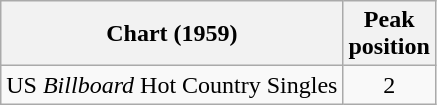<table class="wikitable">
<tr>
<th>Chart (1959)</th>
<th>Peak<br>position</th>
</tr>
<tr>
<td>US <em>Billboard</em> Hot Country Singles</td>
<td style="text-align:center;">2</td>
</tr>
</table>
